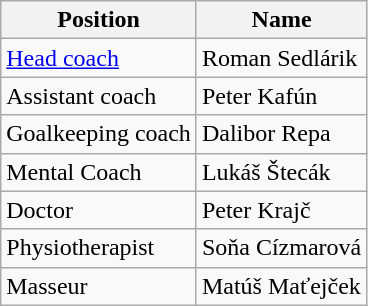<table class="wikitable">
<tr>
<th>Position</th>
<th>Name</th>
</tr>
<tr>
<td><a href='#'>Head coach</a></td>
<td> Roman Sedlárik</td>
</tr>
<tr>
<td>Assistant coach</td>
<td> Peter Kafún</td>
</tr>
<tr>
<td>Goalkeeping coach</td>
<td> Dalibor Repa</td>
</tr>
<tr>
<td>Mental Coach</td>
<td> Lukáš Štecák</td>
</tr>
<tr>
<td>Doctor</td>
<td> Peter Krajč</td>
</tr>
<tr>
<td>Physiotherapist</td>
<td> Soňa Cízmarová</td>
</tr>
<tr>
<td>Masseur</td>
<td> Matúš Maťejček</td>
</tr>
</table>
